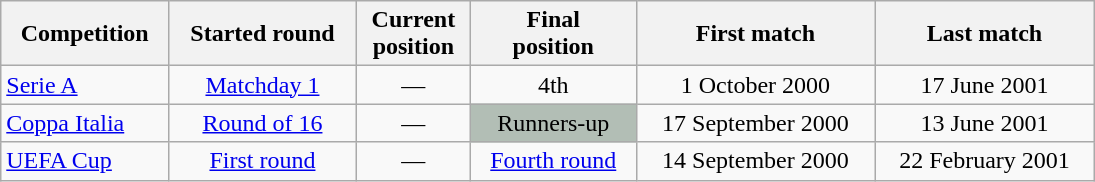<table class=wikitable style="text-align:center; width:730px">
<tr>
<th style=text-align:center; width:150px;>Competition</th>
<th style=text-align:center; width:100px;>Started round</th>
<th style=text-align:center; width:100px;>Current <br> position</th>
<th style=text-align:center; width:100px;>Final <br> position</th>
<th style=text-align:center; width:150px;>First match</th>
<th style=text-align:center; width:140px;>Last match</th>
</tr>
<tr>
<td style=text-align:left;><a href='#'>Serie A</a></td>
<td><a href='#'>Matchday 1</a></td>
<td>—</td>
<td>4th</td>
<td>1 October 2000</td>
<td>17 June 2001</td>
</tr>
<tr>
<td style=text-align:left;><a href='#'>Coppa Italia</a></td>
<td><a href='#'>Round of 16</a></td>
<td>—</td>
<td style=background:#B2BEB5;>Runners-up</td>
<td>17 September 2000</td>
<td>13 June 2001</td>
</tr>
<tr>
<td style=text-align:left;><a href='#'>UEFA Cup</a></td>
<td><a href='#'>First round</a></td>
<td>—</td>
<td><a href='#'>Fourth round</a></td>
<td>14 September 2000</td>
<td>22 February 2001</td>
</tr>
</table>
